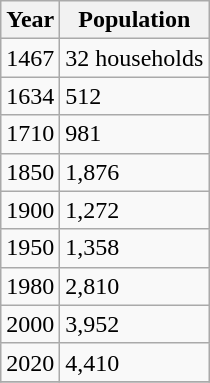<table class="wikitable">
<tr>
<th>Year</th>
<th>Population</th>
</tr>
<tr>
<td>1467</td>
<td>32 households</td>
</tr>
<tr>
<td>1634</td>
<td>512</td>
</tr>
<tr>
<td>1710</td>
<td>981</td>
</tr>
<tr>
<td>1850</td>
<td>1,876</td>
</tr>
<tr>
<td>1900</td>
<td>1,272</td>
</tr>
<tr>
<td>1950</td>
<td>1,358</td>
</tr>
<tr>
<td>1980</td>
<td>2,810</td>
</tr>
<tr>
<td>2000</td>
<td>3,952</td>
</tr>
<tr>
<td>2020</td>
<td>4,410</td>
</tr>
<tr>
</tr>
</table>
